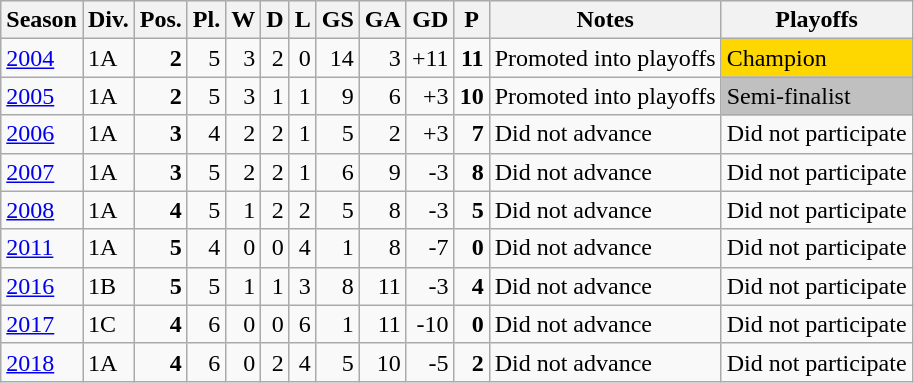<table class="wikitable">
<tr style="background:#efefef;">
<th>Season</th>
<th>Div.</th>
<th>Pos.</th>
<th>Pl.</th>
<th>W</th>
<th>D</th>
<th>L</th>
<th>GS</th>
<th>GA</th>
<th>GD</th>
<th>P</th>
<th>Notes</th>
<th>Playoffs</th>
</tr>
<tr>
<td><a href='#'>2004</a></td>
<td>1A</td>
<td align=right><strong>2</strong></td>
<td align=right>5</td>
<td align=right>3</td>
<td align=right>2</td>
<td align=right>0</td>
<td align=right>14</td>
<td align=right>3</td>
<td align=right>+11</td>
<td align=right><strong>11</strong></td>
<td>Promoted into playoffs</td>
<td bgcolor=gold>Champion</td>
</tr>
<tr>
<td><a href='#'>2005</a></td>
<td>1A</td>
<td align=right><strong>2</strong></td>
<td align=right>5</td>
<td align=right>3</td>
<td align=right>1</td>
<td align=right>1</td>
<td align=right>9</td>
<td align=right>6</td>
<td align=right>+3</td>
<td align=right><strong>10</strong></td>
<td>Promoted into playoffs</td>
<td bgcolor=silver>Semi-finalist</td>
</tr>
<tr>
<td><a href='#'>2006</a></td>
<td>1A</td>
<td align=right><strong>3</strong></td>
<td align=right>4</td>
<td align=right>2</td>
<td align=right>2</td>
<td align=right>1</td>
<td align=right>5</td>
<td align=right>2</td>
<td align=right>+3</td>
<td align=right><strong>7</strong></td>
<td>Did not advance</td>
<td>Did not participate</td>
</tr>
<tr>
<td><a href='#'>2007</a></td>
<td>1A</td>
<td align=right><strong>3</strong></td>
<td align=right>5</td>
<td align=right>2</td>
<td align=right>2</td>
<td align=right>1</td>
<td align=right>6</td>
<td align=right>9</td>
<td align=right>-3</td>
<td align=right><strong>8</strong></td>
<td>Did not advance</td>
<td>Did not participate</td>
</tr>
<tr>
<td><a href='#'>2008</a></td>
<td>1A</td>
<td align=right><strong>4</strong></td>
<td align=right>5</td>
<td align=right>1</td>
<td align=right>2</td>
<td align=right>2</td>
<td align=right>5</td>
<td align=right>8</td>
<td align=right>-3</td>
<td align=right><strong>5</strong></td>
<td>Did not advance</td>
<td>Did not participate</td>
</tr>
<tr>
<td><a href='#'>2011</a></td>
<td>1A</td>
<td align=right><strong>5</strong></td>
<td align=right>4</td>
<td align=right>0</td>
<td align=right>0</td>
<td align=right>4</td>
<td align=right>1</td>
<td align=right>8</td>
<td align=right>-7</td>
<td align=right><strong>0</strong></td>
<td>Did not advance</td>
<td>Did not participate</td>
</tr>
<tr>
<td><a href='#'>2016</a></td>
<td>1B</td>
<td align=right><strong>5</strong></td>
<td align=right>5</td>
<td align=right>1</td>
<td align=right>1</td>
<td align=right>3</td>
<td align=right>8</td>
<td align=right>11</td>
<td align=right>-3</td>
<td align=right><strong>4</strong></td>
<td>Did not advance</td>
<td>Did not participate</td>
</tr>
<tr>
<td><a href='#'>2017</a></td>
<td>1C</td>
<td align=right><strong>4</strong></td>
<td align=right>6</td>
<td align=right>0</td>
<td align=right>0</td>
<td align=right>6</td>
<td align=right>1</td>
<td align=right>11</td>
<td align=right>-10</td>
<td align=right><strong>0</strong></td>
<td>Did not advance</td>
<td>Did not participate</td>
</tr>
<tr>
<td><a href='#'>2018</a></td>
<td>1A</td>
<td align=right><strong>4</strong></td>
<td align=right>6</td>
<td align=right>0</td>
<td align=right>2</td>
<td align=right>4</td>
<td align=right>5</td>
<td align=right>10</td>
<td align=right>-5</td>
<td align=right><strong>2</strong></td>
<td>Did not advance</td>
<td>Did not participate</td>
</tr>
</table>
